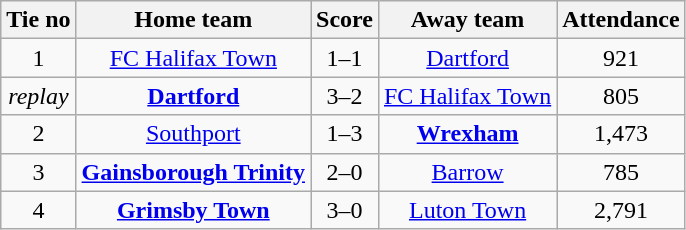<table border=0 cellpadding=0 cellspacing=0>
<tr>
<td valign="top"><br><table class="wikitable" style="text-align: center">
<tr>
<th>Tie no</th>
<th>Home team</th>
<th>Score</th>
<th>Away team</th>
<th>Attendance</th>
</tr>
<tr>
<td>1</td>
<td><a href='#'>FC Halifax Town</a></td>
<td>1–1</td>
<td><a href='#'>Dartford</a></td>
<td>921</td>
</tr>
<tr>
<td><em>replay</em></td>
<td><strong><a href='#'>Dartford</a></strong></td>
<td>3–2</td>
<td><a href='#'>FC Halifax Town</a></td>
<td>805</td>
</tr>
<tr>
<td>2</td>
<td><a href='#'>Southport</a></td>
<td>1–3</td>
<td><strong><a href='#'>Wrexham</a></strong></td>
<td>1,473</td>
</tr>
<tr>
<td>3</td>
<td><strong><a href='#'>Gainsborough Trinity</a></strong></td>
<td>2–0</td>
<td><a href='#'>Barrow</a></td>
<td>785</td>
</tr>
<tr>
<td>4</td>
<td><strong><a href='#'>Grimsby Town</a></strong></td>
<td>3–0</td>
<td><a href='#'>Luton Town</a></td>
<td>2,791</td>
</tr>
</table>
</td>
</tr>
</table>
